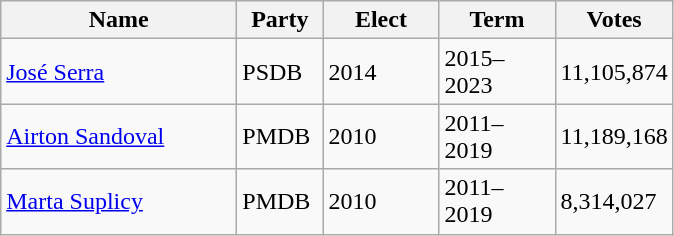<table class="wikitable sortable">
<tr>
<th style="width:150px;">Name</th>
<th style="width:50px;">Party</th>
<th style="width:70px;">Elect</th>
<th style="width:70px;">Term</th>
<th style="width:70px;">Votes</th>
</tr>
<tr>
<td><a href='#'>José Serra</a></td>
<td>PSDB</td>
<td>2014</td>
<td>2015–2023</td>
<td>11,105,874</td>
</tr>
<tr>
<td><a href='#'>Airton Sandoval</a><br></td>
<td>PMDB</td>
<td>2010</td>
<td>2011–2019</td>
<td>11,189,168</td>
</tr>
<tr>
<td><a href='#'>Marta Suplicy</a></td>
<td>PMDB</td>
<td>2010</td>
<td>2011–2019</td>
<td>8,314,027</td>
</tr>
</table>
